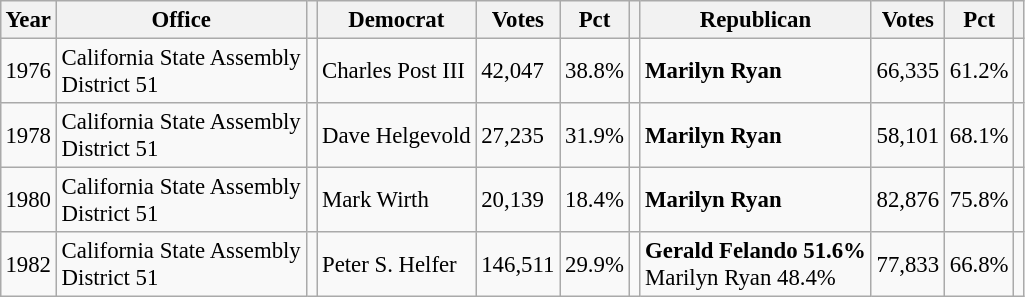<table class="wikitable" style="margin:0.5em ; font-size:95%">
<tr>
<th>Year</th>
<th>Office</th>
<th></th>
<th>Democrat</th>
<th>Votes</th>
<th>Pct</th>
<th></th>
<th>Republican</th>
<th>Votes</th>
<th>Pct</th>
<th></th>
</tr>
<tr>
<td>1976</td>
<td>California State Assembly<br> District 51</td>
<td></td>
<td>Charles Post III</td>
<td>42,047</td>
<td>38.8%</td>
<td></td>
<td><strong>Marilyn Ryan</strong></td>
<td>66,335</td>
<td>61.2%</td>
<td></td>
</tr>
<tr>
<td>1978</td>
<td>California State Assembly<br> District 51</td>
<td></td>
<td>Dave Helgevold</td>
<td>27,235</td>
<td>31.9%</td>
<td></td>
<td><strong>Marilyn Ryan</strong></td>
<td>58,101</td>
<td>68.1%</td>
<td></td>
</tr>
<tr>
<td>1980</td>
<td>California State Assembly<br> District 51</td>
<td></td>
<td>Mark Wirth</td>
<td>20,139</td>
<td>18.4%</td>
<td></td>
<td><strong>Marilyn Ryan</strong></td>
<td>82,876</td>
<td>75.8%</td>
<td></td>
</tr>
<tr>
<td>1982</td>
<td>California State Assembly<br> District 51</td>
<td></td>
<td>Peter S. Helfer</td>
<td>146,511</td>
<td>29.9%</td>
<td></td>
<td><strong>Gerald Felando 51.6%</strong><br>Marilyn Ryan 48.4%</td>
<td>77,833</td>
<td>66.8%</td>
<td></td>
</tr>
</table>
